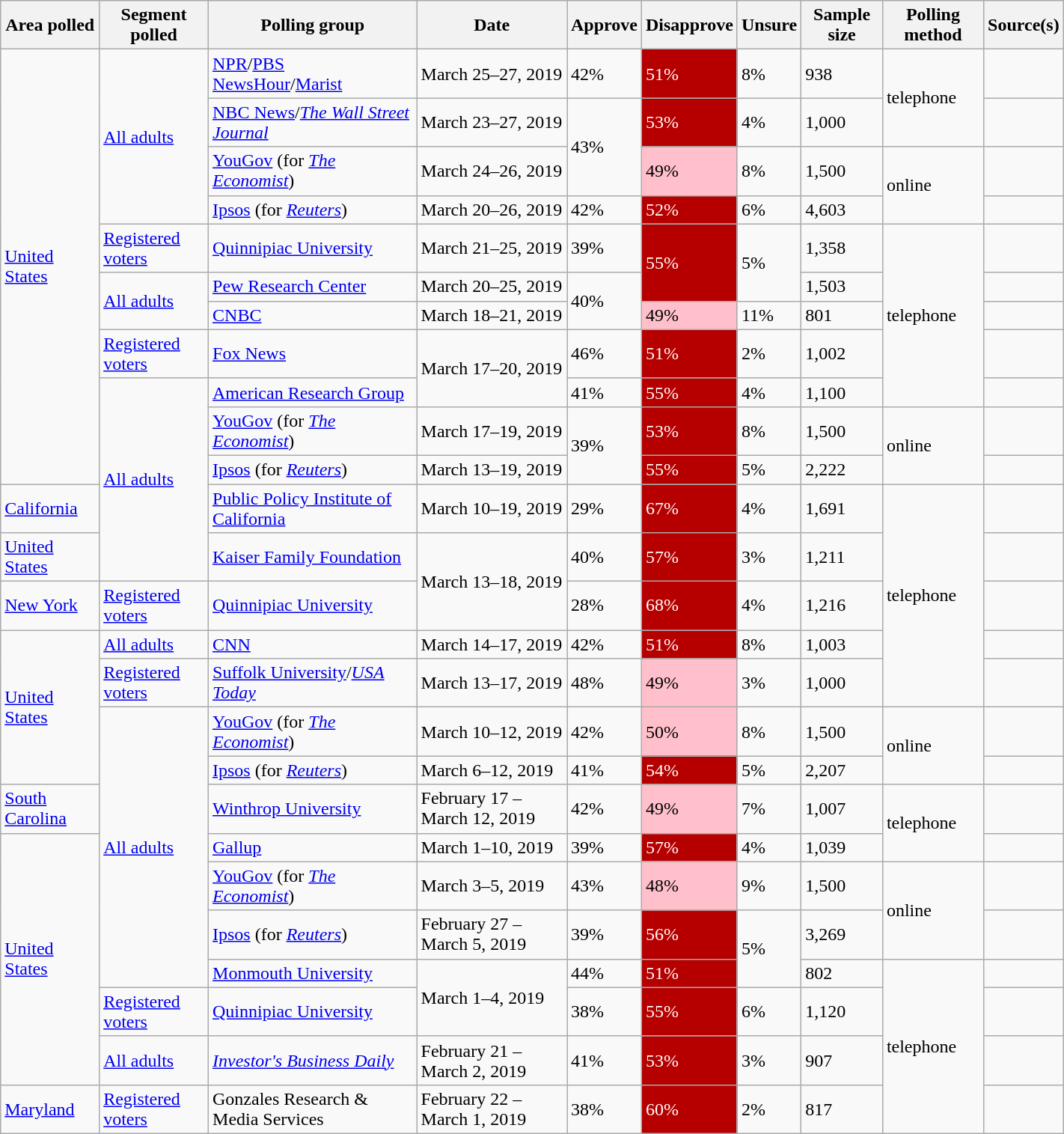<table class="wikitable sortable" style="width: 75%">
<tr>
<th>Area polled</th>
<th>Segment polled</th>
<th>Polling group</th>
<th>Date</th>
<th>Approve</th>
<th>Disapprove</th>
<th>Unsure</th>
<th>Sample size</th>
<th>Polling method</th>
<th>Source(s)</th>
</tr>
<tr>
<td rowspan="11"> <a href='#'>United States</a></td>
<td rowspan="4"><a href='#'>All adults</a></td>
<td><a href='#'>NPR</a>/<a href='#'>PBS NewsHour</a>/<a href='#'>Marist</a></td>
<td>March 25–27, 2019</td>
<td>42%</td>
<td style="background:#B60000; color: white">51%</td>
<td>8%</td>
<td>938</td>
<td rowspan="2">telephone</td>
<td></td>
</tr>
<tr>
<td><a href='#'>NBC News</a>/<em><a href='#'>The Wall Street Journal</a></em></td>
<td>March 23–27, 2019</td>
<td rowspan="2">43%</td>
<td style="background:#B60000; color: white">53%</td>
<td>4%</td>
<td>1,000</td>
<td></td>
</tr>
<tr>
<td><a href='#'>YouGov</a> (for <em><a href='#'>The Economist</a></em>)</td>
<td>March 24–26, 2019</td>
<td style="background: pink; color: black">49%</td>
<td>8%</td>
<td>1,500</td>
<td rowspan="2">online</td>
<td></td>
</tr>
<tr>
<td><a href='#'>Ipsos</a> (for <em><a href='#'>Reuters</a></em>)</td>
<td>March 20–26, 2019</td>
<td>42%</td>
<td style="background:#B60000; color: white">52%</td>
<td>6%</td>
<td>4,603</td>
<td></td>
</tr>
<tr>
<td><a href='#'>Registered voters</a></td>
<td><a href='#'>Quinnipiac University</a></td>
<td>March 21–25, 2019</td>
<td>39%</td>
<td rowspan="2" style="background:#B60000; color: white">55%</td>
<td rowspan="2">5%</td>
<td>1,358</td>
<td rowspan="5">telephone</td>
<td></td>
</tr>
<tr>
<td rowspan="2"><a href='#'>All adults</a></td>
<td><a href='#'>Pew Research Center</a></td>
<td>March 20–25, 2019</td>
<td rowspan="2">40%</td>
<td>1,503</td>
<td></td>
</tr>
<tr>
<td><a href='#'>CNBC</a></td>
<td>March 18–21, 2019</td>
<td style="background: pink; color: black">49%</td>
<td>11%</td>
<td>801</td>
<td></td>
</tr>
<tr>
<td><a href='#'>Registered voters</a></td>
<td><a href='#'>Fox News</a></td>
<td rowspan="2">March 17–20, 2019</td>
<td>46%</td>
<td style="background:#B60000; color: white">51%</td>
<td>2%</td>
<td>1,002</td>
<td></td>
</tr>
<tr>
<td rowspan="5"><a href='#'>All adults</a></td>
<td><a href='#'>American Research Group</a></td>
<td>41%</td>
<td style="background:#B60000; color: white">55%</td>
<td>4%</td>
<td>1,100</td>
<td></td>
</tr>
<tr>
<td><a href='#'>YouGov</a> (for <em><a href='#'>The Economist</a></em>)</td>
<td>March 17–19, 2019</td>
<td rowspan="2">39%</td>
<td style="background:#B60000; color: white">53%</td>
<td>8%</td>
<td>1,500</td>
<td rowspan="2">online</td>
<td></td>
</tr>
<tr>
<td><a href='#'>Ipsos</a> (for <em><a href='#'>Reuters</a></em>)</td>
<td>March 13–19, 2019</td>
<td style="background:#B60000; color: white">55%</td>
<td>5%</td>
<td>2,222</td>
<td></td>
</tr>
<tr>
<td> <a href='#'>California</a></td>
<td><a href='#'>Public Policy Institute of California</a></td>
<td>March 10–19, 2019</td>
<td>29%</td>
<td style="background:#B60000; color: white">67%</td>
<td>4%</td>
<td>1,691</td>
<td rowspan="5">telephone</td>
<td></td>
</tr>
<tr>
<td> <a href='#'>United States</a></td>
<td><a href='#'>Kaiser Family Foundation</a></td>
<td rowspan="2">March 13–18, 2019</td>
<td>40%</td>
<td style="background:#B60000; color: white">57%</td>
<td>3%</td>
<td>1,211</td>
<td></td>
</tr>
<tr>
<td> <a href='#'>New York</a></td>
<td><a href='#'>Registered voters</a></td>
<td><a href='#'>Quinnipiac University</a></td>
<td>28%</td>
<td style="background:#B60000; color: white">68%</td>
<td>4%</td>
<td>1,216</td>
<td></td>
</tr>
<tr>
<td rowspan="4"> <a href='#'>United States</a></td>
<td><a href='#'>All adults</a></td>
<td><a href='#'>CNN</a></td>
<td>March 14–17, 2019</td>
<td>42%</td>
<td style="background:#B60000; color: white">51%</td>
<td>8%</td>
<td>1,003</td>
<td></td>
</tr>
<tr>
<td><a href='#'>Registered voters</a></td>
<td><a href='#'>Suffolk University</a>/<em><a href='#'>USA Today</a></em></td>
<td>March 13–17, 2019</td>
<td>48%</td>
<td style="background: pink; color: black">49%</td>
<td>3%</td>
<td>1,000</td>
<td></td>
</tr>
<tr>
<td rowspan="7"><a href='#'>All adults</a></td>
<td><a href='#'>YouGov</a> (for <em><a href='#'>The Economist</a></em>)</td>
<td>March 10–12, 2019</td>
<td>42%</td>
<td style="background: pink; color: black">50%</td>
<td>8%</td>
<td>1,500</td>
<td rowspan="2">online</td>
<td></td>
</tr>
<tr>
<td><a href='#'>Ipsos</a> (for <em><a href='#'>Reuters</a></em>)</td>
<td>March 6–12, 2019</td>
<td>41%</td>
<td style="background:#B60000; color: white">54%</td>
<td>5%</td>
<td>2,207</td>
<td></td>
</tr>
<tr>
<td> <a href='#'>South Carolina</a></td>
<td><a href='#'>Winthrop University</a></td>
<td>February 17 – March 12, 2019</td>
<td>42%</td>
<td style="background: pink; color: black">49%</td>
<td>7%</td>
<td>1,007</td>
<td rowspan="2">telephone</td>
<td></td>
</tr>
<tr>
<td rowspan="6"> <a href='#'>United States</a></td>
<td><a href='#'>Gallup</a></td>
<td>March 1–10, 2019</td>
<td>39%</td>
<td style="background:#B60000; color: white">57%</td>
<td>4%</td>
<td>1,039</td>
<td></td>
</tr>
<tr>
<td><a href='#'>YouGov</a> (for <em><a href='#'>The Economist</a></em>)</td>
<td>March 3–5, 2019</td>
<td>43%</td>
<td style="background: pink; color: black">48%</td>
<td>9%</td>
<td>1,500</td>
<td rowspan="2">online</td>
<td></td>
</tr>
<tr>
<td><a href='#'>Ipsos</a> (for <em><a href='#'>Reuters</a></em>)</td>
<td>February 27 – March 5, 2019</td>
<td>39%</td>
<td style="background:#B60000; color: white">56%</td>
<td rowspan="2">5%</td>
<td>3,269</td>
<td></td>
</tr>
<tr>
<td><a href='#'>Monmouth University</a></td>
<td rowspan="2">March 1–4, 2019</td>
<td>44%</td>
<td style="background:#B60000; color: white">51%</td>
<td>802</td>
<td rowspan="4">telephone</td>
<td></td>
</tr>
<tr>
<td><a href='#'>Registered voters</a></td>
<td><a href='#'>Quinnipiac University</a></td>
<td>38%</td>
<td style="background:#B60000; color: white">55%</td>
<td>6%</td>
<td>1,120</td>
<td></td>
</tr>
<tr>
<td><a href='#'>All adults</a></td>
<td><em><a href='#'>Investor's Business Daily</a></em></td>
<td>February 21 – March 2, 2019</td>
<td>41%</td>
<td style="background:#B60000; color: white">53%</td>
<td>3%</td>
<td>907</td>
<td></td>
</tr>
<tr>
<td> <a href='#'>Maryland</a></td>
<td><a href='#'>Registered voters</a></td>
<td>Gonzales Research & Media Services</td>
<td>February 22 – March 1, 2019</td>
<td>38%</td>
<td style="background:#B60000; color: white">60%</td>
<td>2%</td>
<td>817</td>
<td></td>
</tr>
</table>
